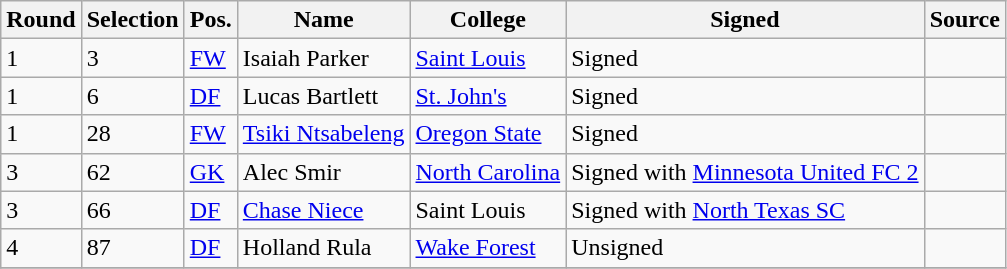<table class="wikitable">
<tr>
<th>Round</th>
<th>Selection</th>
<th>Pos.</th>
<th>Name</th>
<th>College</th>
<th>Signed</th>
<th>Source</th>
</tr>
<tr>
<td>1</td>
<td>3 </td>
<td><a href='#'>FW</a></td>
<td> Isaiah Parker</td>
<td><a href='#'>Saint Louis</a></td>
<td>Signed</td>
<td></td>
</tr>
<tr>
<td>1</td>
<td>6</td>
<td><a href='#'>DF</a></td>
<td> Lucas Bartlett</td>
<td><a href='#'>St. John's</a></td>
<td>Signed</td>
<td></td>
</tr>
<tr>
<td>1</td>
<td>28</td>
<td><a href='#'>FW</a></td>
<td> <a href='#'>Tsiki Ntsabeleng</a></td>
<td><a href='#'>Oregon State</a></td>
<td>Signed</td>
<td></td>
</tr>
<tr>
<td>3</td>
<td>62</td>
<td><a href='#'>GK</a></td>
<td> Alec Smir</td>
<td><a href='#'>North Carolina</a></td>
<td>Signed with <a href='#'>Minnesota United FC 2</a></td>
<td></td>
</tr>
<tr>
<td>3</td>
<td>66</td>
<td><a href='#'>DF</a></td>
<td> <a href='#'>Chase Niece</a></td>
<td>Saint Louis</td>
<td>Signed with <a href='#'>North Texas SC</a></td>
<td></td>
</tr>
<tr>
<td>4</td>
<td>87</td>
<td><a href='#'>DF</a></td>
<td> Holland Rula</td>
<td><a href='#'>Wake Forest</a></td>
<td>Unsigned</td>
<td></td>
</tr>
<tr>
</tr>
</table>
